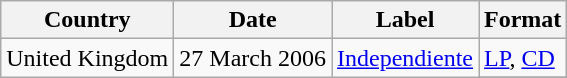<table class="wikitable">
<tr>
<th>Country</th>
<th>Date</th>
<th>Label</th>
<th>Format</th>
</tr>
<tr>
<td rowspan="2">United Kingdom</td>
<td rowspan="2">27 March 2006</td>
<td rowspan="2"><a href='#'>Independiente</a></td>
<td><a href='#'>LP</a>, <a href='#'>CD</a></td>
</tr>
<tr>
</tr>
</table>
